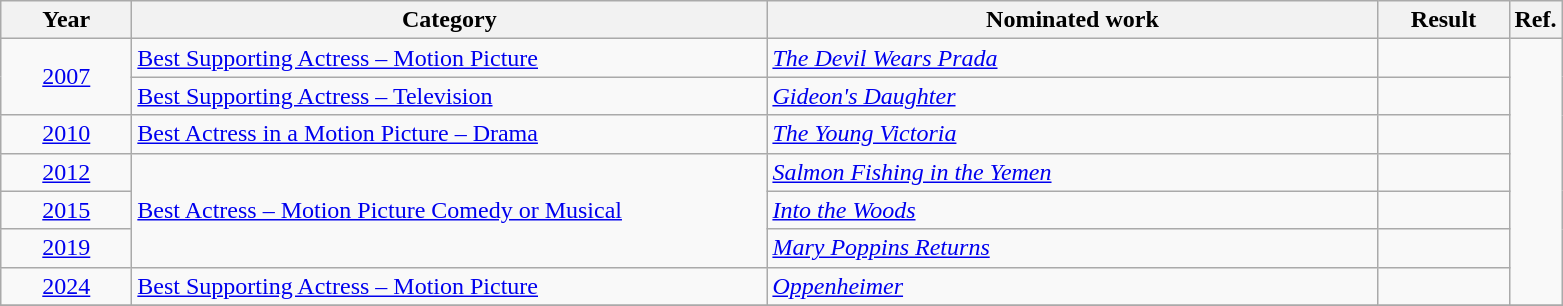<table class=wikitable>
<tr>
<th scope="col" style="width:5em;">Year</th>
<th scope="col" style="width:26em;">Category</th>
<th scope="col" style="width:25em;">Nominated work</th>
<th scope="col" style="width:5em;">Result</th>
<th>Ref.</th>
</tr>
<tr>
<td style="text-align:center;", rowspan="2"><a href='#'>2007</a></td>
<td><a href='#'>Best Supporting Actress – Motion Picture</a></td>
<td><em><a href='#'>The Devil Wears Prada</a></em></td>
<td></td>
<td rowspan="7"></td>
</tr>
<tr>
<td><a href='#'>Best Supporting Actress – Television</a></td>
<td><em><a href='#'>Gideon's Daughter</a></em></td>
<td></td>
</tr>
<tr>
<td style="text-align:center;"><a href='#'>2010</a></td>
<td><a href='#'>Best Actress in a Motion Picture – Drama</a></td>
<td><em><a href='#'>The Young Victoria</a></em></td>
<td></td>
</tr>
<tr>
<td style="text-align:center;"><a href='#'>2012</a></td>
<td rowspan="3"><a href='#'>Best Actress – Motion Picture Comedy or Musical</a></td>
<td><em><a href='#'>Salmon Fishing in the Yemen</a></em></td>
<td></td>
</tr>
<tr>
<td style="text-align:center;"><a href='#'>2015</a></td>
<td><em><a href='#'>Into the Woods</a></em></td>
<td></td>
</tr>
<tr>
<td style="text-align:center;"><a href='#'>2019</a></td>
<td><em><a href='#'>Mary Poppins Returns</a></em></td>
<td></td>
</tr>
<tr>
<td style="text-align:center;"><a href='#'>2024</a></td>
<td><a href='#'>Best Supporting Actress – Motion Picture</a></td>
<td><em><a href='#'>Oppenheimer</a></em></td>
<td></td>
</tr>
<tr>
</tr>
</table>
